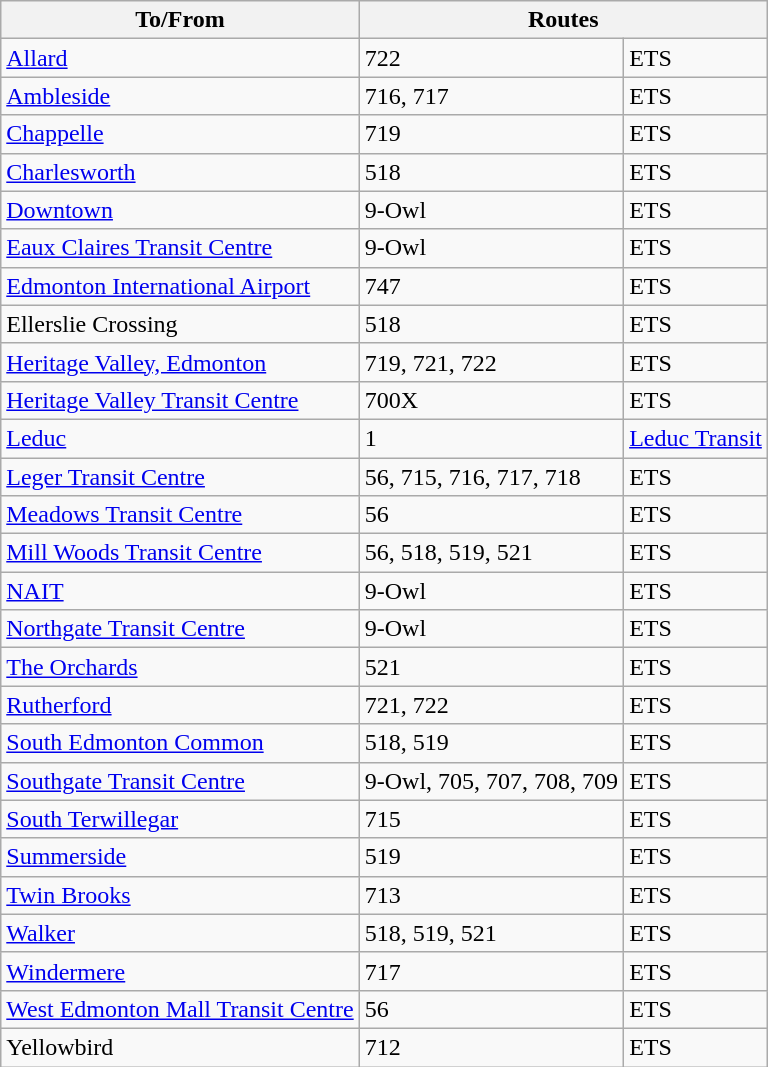<table class="wikitable mw-collapsible mw-collapsed" style="font-size: 100%" width=align=>
<tr>
<th>To/From</th>
<th colspan="2">Routes</th>
</tr>
<tr>
<td><a href='#'>Allard</a></td>
<td>722</td>
<td>ETS</td>
</tr>
<tr>
<td><a href='#'>Ambleside</a></td>
<td>716, 717</td>
<td>ETS</td>
</tr>
<tr>
<td><a href='#'>Chappelle</a></td>
<td>719</td>
<td>ETS</td>
</tr>
<tr>
<td><a href='#'>Charlesworth</a></td>
<td>518</td>
<td>ETS</td>
</tr>
<tr>
<td><a href='#'>Downtown</a></td>
<td>9-Owl</td>
<td>ETS</td>
</tr>
<tr>
<td><a href='#'>Eaux Claires Transit Centre</a></td>
<td>9-Owl</td>
<td>ETS</td>
</tr>
<tr>
<td><a href='#'>Edmonton International Airport</a></td>
<td>747</td>
<td>ETS</td>
</tr>
<tr>
<td>Ellerslie Crossing</td>
<td>518</td>
<td>ETS</td>
</tr>
<tr>
<td><a href='#'>Heritage Valley, Edmonton</a></td>
<td>719, 721, 722</td>
<td>ETS</td>
</tr>
<tr>
<td><a href='#'>Heritage Valley Transit Centre</a></td>
<td>700X</td>
<td>ETS</td>
</tr>
<tr>
<td><a href='#'>Leduc</a></td>
<td>1</td>
<td><a href='#'>Leduc Transit</a></td>
</tr>
<tr>
<td><a href='#'>Leger Transit Centre</a></td>
<td>56, 715, 716, 717, 718</td>
<td>ETS</td>
</tr>
<tr>
<td><a href='#'>Meadows Transit Centre</a></td>
<td>56</td>
<td>ETS</td>
</tr>
<tr>
<td><a href='#'>Mill Woods Transit Centre</a></td>
<td>56, 518, 519, 521</td>
<td>ETS</td>
</tr>
<tr>
<td><a href='#'>NAIT</a></td>
<td>9-Owl</td>
<td>ETS</td>
</tr>
<tr>
<td><a href='#'>Northgate Transit Centre</a></td>
<td>9-Owl</td>
<td>ETS</td>
</tr>
<tr>
<td><a href='#'>The Orchards</a></td>
<td>521</td>
<td>ETS</td>
</tr>
<tr>
<td><a href='#'>Rutherford</a></td>
<td>721, 722</td>
<td>ETS</td>
</tr>
<tr>
<td><a href='#'>South Edmonton Common</a></td>
<td>518, 519</td>
<td>ETS</td>
</tr>
<tr>
<td><a href='#'>Southgate Transit Centre</a></td>
<td>9-Owl, 705, 707, 708, 709</td>
<td>ETS</td>
</tr>
<tr>
<td><a href='#'>South Terwillegar</a></td>
<td>715</td>
<td>ETS</td>
</tr>
<tr>
<td><a href='#'>Summerside</a></td>
<td>519</td>
<td>ETS</td>
</tr>
<tr>
<td><a href='#'>Twin Brooks</a></td>
<td>713</td>
<td>ETS</td>
</tr>
<tr>
<td><a href='#'>Walker</a></td>
<td>518, 519, 521</td>
<td>ETS</td>
</tr>
<tr>
<td><a href='#'>Windermere</a></td>
<td>717</td>
<td>ETS</td>
</tr>
<tr>
<td><a href='#'>West Edmonton Mall Transit Centre</a></td>
<td>56</td>
<td>ETS</td>
</tr>
<tr>
<td>Yellowbird</td>
<td>712</td>
<td>ETS</td>
</tr>
</table>
